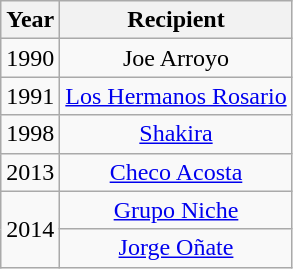<table class="wikitable" style="text-align:center;">
<tr>
<th>Year</th>
<th>Recipient</th>
</tr>
<tr>
<td>1990</td>
<td>Joe Arroyo</td>
</tr>
<tr>
<td>1991</td>
<td><a href='#'>Los Hermanos Rosario</a></td>
</tr>
<tr>
<td>1998</td>
<td><a href='#'>Shakira</a></td>
</tr>
<tr>
<td>2013</td>
<td><a href='#'>Checo Acosta</a></td>
</tr>
<tr>
<td rowspan="2">2014</td>
<td><a href='#'>Grupo Niche</a></td>
</tr>
<tr>
<td><a href='#'>Jorge Oñate</a></td>
</tr>
</table>
